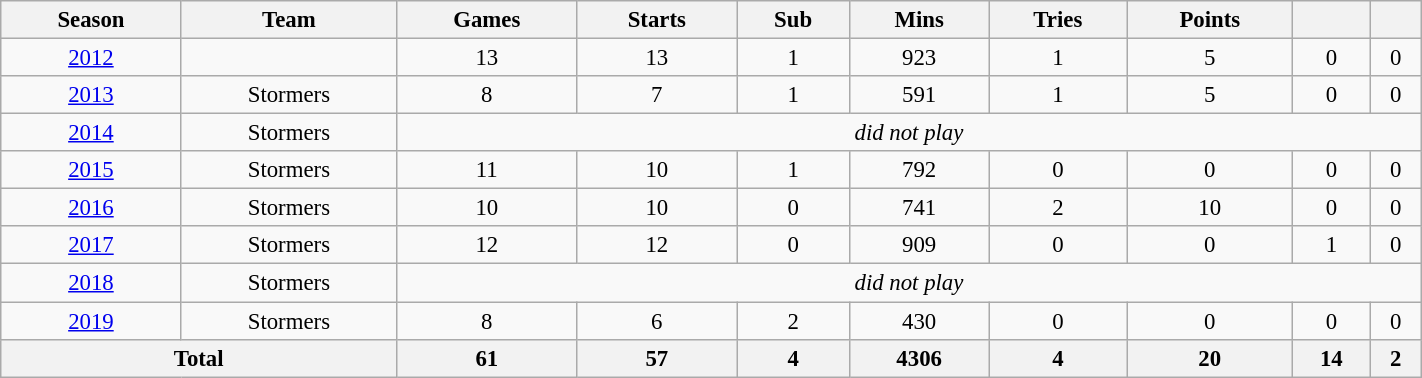<table class="wikitable" style="text-align:center; font-size:95%; width:75%;">
<tr>
<th>Season</th>
<th>Team</th>
<th>Games</th>
<th>Starts</th>
<th>Sub</th>
<th>Mins</th>
<th>Tries</th>
<th>Points</th>
<th></th>
<th></th>
</tr>
<tr>
<td><a href='#'>2012</a></td>
<td></td>
<td>13</td>
<td>13</td>
<td>1</td>
<td>923</td>
<td>1</td>
<td>5</td>
<td>0</td>
<td>0</td>
</tr>
<tr>
<td><a href='#'>2013</a></td>
<td>Stormers</td>
<td>8</td>
<td>7</td>
<td>1</td>
<td>591</td>
<td>1</td>
<td>5</td>
<td>0</td>
<td>0</td>
</tr>
<tr>
<td><a href='#'>2014</a></td>
<td>Stormers</td>
<td colspan="8"><em>did not play</em></td>
</tr>
<tr>
<td><a href='#'>2015</a></td>
<td>Stormers</td>
<td>11</td>
<td>10</td>
<td>1</td>
<td>792</td>
<td>0</td>
<td>0</td>
<td>0</td>
<td>0</td>
</tr>
<tr>
<td><a href='#'>2016</a></td>
<td>Stormers</td>
<td>10</td>
<td>10</td>
<td>0</td>
<td>741</td>
<td>2</td>
<td>10</td>
<td>0</td>
<td>0</td>
</tr>
<tr>
<td><a href='#'>2017</a></td>
<td>Stormers</td>
<td>12</td>
<td>12</td>
<td>0</td>
<td>909</td>
<td>0</td>
<td>0</td>
<td>1</td>
<td>0</td>
</tr>
<tr>
<td><a href='#'>2018</a></td>
<td>Stormers</td>
<td colspan="8"><em>did not play</em></td>
</tr>
<tr>
<td><a href='#'>2019</a></td>
<td>Stormers</td>
<td>8</td>
<td>6</td>
<td>2</td>
<td>430</td>
<td>0</td>
<td>0</td>
<td>0</td>
<td>0</td>
</tr>
<tr>
<th colspan="2">Total</th>
<th>61</th>
<th>57</th>
<th>4</th>
<th>4306</th>
<th>4</th>
<th>20</th>
<th>14</th>
<th>2</th>
</tr>
</table>
